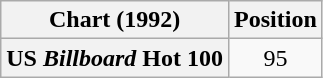<table class="wikitable plainrowheaders" style="text-align:center">
<tr>
<th>Chart (1992)</th>
<th>Position</th>
</tr>
<tr>
<th scope="row">US <em>Billboard</em> Hot 100</th>
<td>95</td>
</tr>
</table>
